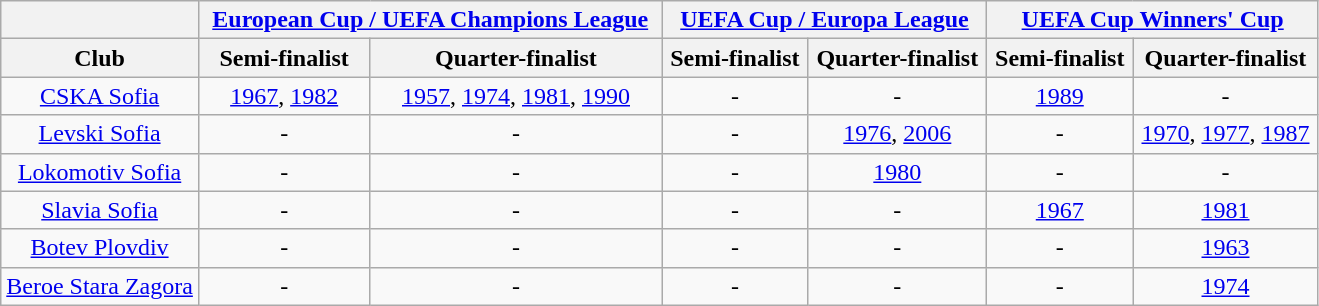<table class="wikitable">
<tr>
<th></th>
<th colspan="2"><a href='#'>European Cup / UEFA Champions League</a></th>
<th colspan="2"><a href='#'>UEFA Cup / Europa League</a></th>
<th colspan="2"><a href='#'>UEFA Cup Winners' Cup</a></th>
</tr>
<tr>
<th style="width:15%;">Club</th>
<th>Semi-finalist</th>
<th>Quarter-finalist</th>
<th>Semi-finalist</th>
<th>Quarter-finalist</th>
<th>Semi-finalist</th>
<th>Quarter-finalist</th>
</tr>
<tr>
<td style="text-align:center"><a href='#'>CSKA Sofia</a></td>
<td style="text-align:center"><a href='#'>1967</a>, <a href='#'>1982</a></td>
<td style="text-align:center"><a href='#'>1957</a>, <a href='#'>1974</a>, <a href='#'>1981</a>, <a href='#'>1990</a></td>
<td style="text-align:center">-</td>
<td style="text-align:center">-</td>
<td style="text-align:center"><a href='#'>1989</a></td>
<td style="text-align:center">-</td>
</tr>
<tr>
<td style="text-align:center"><a href='#'>Levski Sofia</a></td>
<td style="text-align:center">-</td>
<td style="text-align:center">-</td>
<td style="text-align:center">-</td>
<td style="text-align:center"><a href='#'>1976</a>, <a href='#'>2006</a></td>
<td style="text-align:center">-</td>
<td style="text-align:center"><a href='#'>1970</a>, <a href='#'>1977</a>, <a href='#'>1987</a></td>
</tr>
<tr>
<td style="text-align:center"><a href='#'>Lokomotiv Sofia</a></td>
<td style="text-align:center">-</td>
<td style="text-align:center">-</td>
<td style="text-align:center">-</td>
<td style="text-align:center"><a href='#'>1980</a></td>
<td style="text-align:center">-</td>
<td style="text-align:center">-</td>
</tr>
<tr>
<td style="text-align:center"><a href='#'>Slavia Sofia</a></td>
<td style="text-align:center">-</td>
<td style="text-align:center">-</td>
<td style="text-align:center">-</td>
<td style="text-align:center">-</td>
<td style="text-align:center"><a href='#'>1967</a></td>
<td style="text-align:center"><a href='#'>1981</a></td>
</tr>
<tr>
<td style="text-align:center"><a href='#'>Botev Plovdiv</a></td>
<td style="text-align:center">-</td>
<td style="text-align:center">-</td>
<td style="text-align:center">-</td>
<td style="text-align:center">-</td>
<td style="text-align:center">-</td>
<td style="text-align:center"><a href='#'>1963</a></td>
</tr>
<tr>
<td style="text-align:center"><a href='#'>Beroe Stara Zagora</a></td>
<td style="text-align:center">-</td>
<td style="text-align:center">-</td>
<td style="text-align:center">-</td>
<td style="text-align:center">-</td>
<td style="text-align:center">-</td>
<td style="text-align:center"><a href='#'>1974</a></td>
</tr>
</table>
